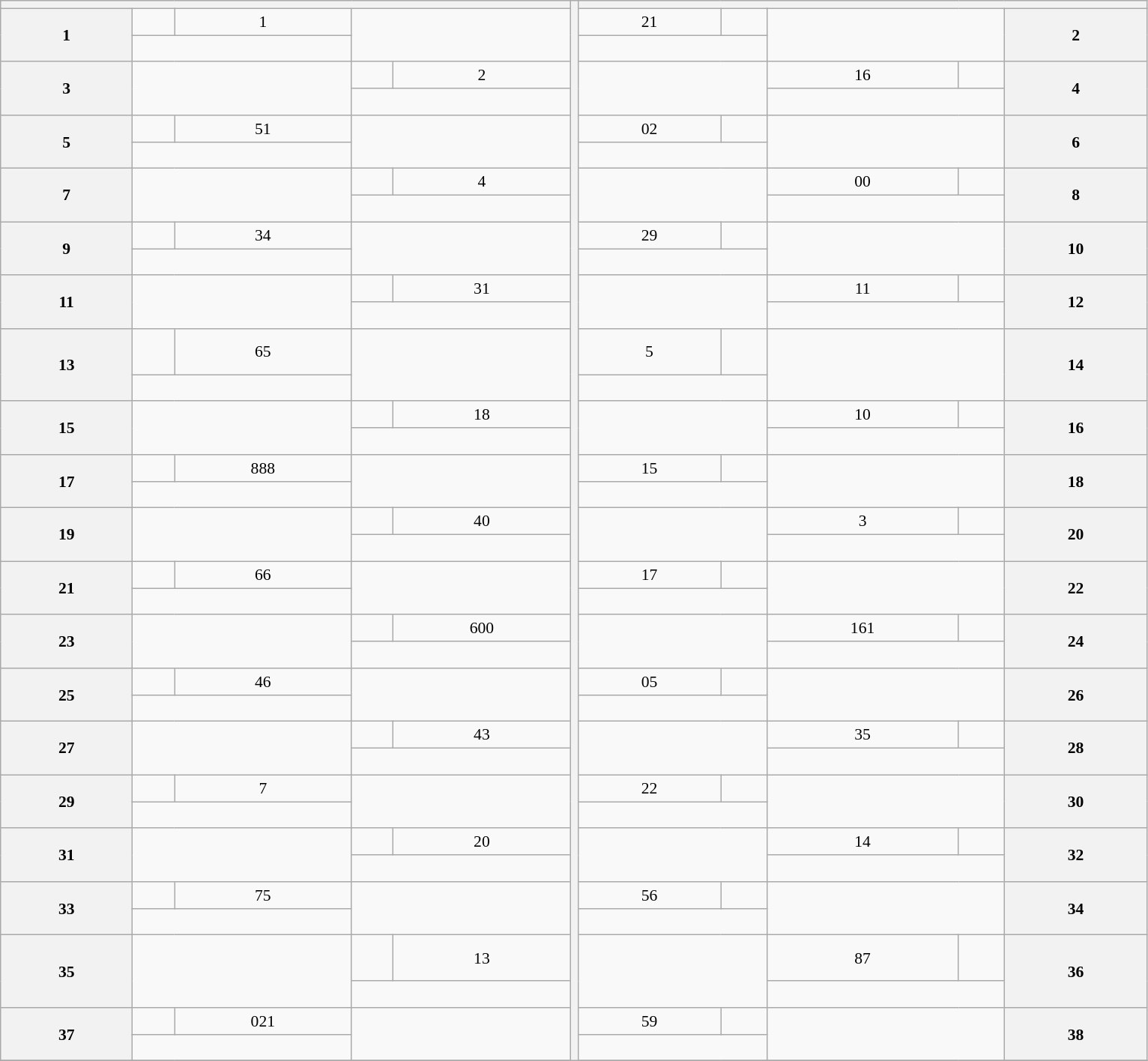<table class="wikitable" style="font-size: 90%;">
<tr>
<th colspan="6" width="500px"></th>
<th rowspan="41"></th>
<th colspan="6" width="500px"></th>
</tr>
<tr>
<th rowspan="2">1</th>
<td align="left"><br></td>
<td align="center">1</td>
<td colspan=3 rowspan=2></td>
<td align="center">21</td>
<td align="left"><br></td>
<td colspan=3 rowspan=2></td>
<th rowspan="2">2</th>
</tr>
<tr>
<td colspan=2 align="center"><br></td>
<td colspan=2 align="center"><br></td>
</tr>
<tr>
<th rowspan="2">3</th>
<td colspan=3 rowspan=2></td>
<td align="left"><br></td>
<td align="center">2</td>
<td colspan=3 rowspan=2></td>
<td align="center">16</td>
<td align="left"><br></td>
<th rowspan="2">4</th>
</tr>
<tr>
<td colspan=2 align="center"><br></td>
<td colspan=2 align="center"><br></td>
</tr>
<tr>
<th rowspan="2">5</th>
<td align="left"><br></td>
<td align="center">51</td>
<td colspan=3 rowspan=2></td>
<td align="center">02</td>
<td align="left"><br></td>
<td colspan=3 rowspan=2></td>
<th rowspan="2">6</th>
</tr>
<tr>
<td colspan=2 align="center"><br></td>
<td colspan=2 align="center"><br></td>
</tr>
<tr>
<th rowspan="2">7</th>
<td colspan=3 rowspan=2></td>
<td align="left"><br></td>
<td align="center">4</td>
<td colspan=3 rowspan=2></td>
<td align="center">00</td>
<td align="left"><br></td>
<th rowspan="2">8</th>
</tr>
<tr>
<td colspan=2 align="center"><br></td>
<td colspan=2 align="center"><br></td>
</tr>
<tr>
<th rowspan="2">9</th>
<td align="left"><br></td>
<td align="center">34</td>
<td colspan=3 rowspan=2></td>
<td align="center">29</td>
<td align="left"><br></td>
<td colspan=3 rowspan=2></td>
<th rowspan="2">10</th>
</tr>
<tr>
<td colspan=2 align="center"><br></td>
<td colspan=2 align="center"><br></td>
</tr>
<tr>
<th rowspan="2">11</th>
<td colspan=3 rowspan=2></td>
<td align="left"><br></td>
<td align="center">31</td>
<td colspan=3 rowspan=2></td>
<td align="center">11</td>
<td align="left"><br></td>
<th rowspan="2">12</th>
</tr>
<tr>
<td colspan=2 align="center"><br></td>
<td colspan=2 align="center"><br></td>
</tr>
<tr>
<th rowspan="2">13</th>
<td align="left"><br></td>
<td align="center">65</td>
<td colspan=3 rowspan=2></td>
<td align="center">5</td>
<td align="left"><br><br></td>
<td colspan=3 rowspan=2></td>
<th rowspan="2">14</th>
</tr>
<tr>
<td colspan=2 align="center"><br></td>
<td colspan=2 align="center"><br></td>
</tr>
<tr>
<th rowspan="2">15</th>
<td colspan=3 rowspan=2></td>
<td align="left"><br></td>
<td align="center">18</td>
<td colspan=3 rowspan=2></td>
<td align="center">10</td>
<td align="left"><br></td>
<th rowspan="2">16</th>
</tr>
<tr>
<td colspan=2 align="center"><br></td>
<td colspan=2 align="center"><br></td>
</tr>
<tr>
<th rowspan="2">17</th>
<td align="left"><br></td>
<td align="center">888</td>
<td colspan=3 rowspan=2></td>
<td align="center">15</td>
<td align="left"><br></td>
<td colspan=3 rowspan=2></td>
<th rowspan="2">18</th>
</tr>
<tr>
<td colspan=2 align="center"><br></td>
<td colspan=2 align="center"><br></td>
</tr>
<tr>
<th rowspan="2">19</th>
<td colspan=3 rowspan=2></td>
<td align="left"><br></td>
<td align="center">40</td>
<td colspan=3 rowspan=2></td>
<td align="center">3</td>
<td align="left"><br></td>
<th rowspan="2">20</th>
</tr>
<tr>
<td colspan=2 align="center"><br></td>
<td colspan=2 align="center"><br></td>
</tr>
<tr>
<th rowspan="2">21</th>
<td align="left"><br></td>
<td align="center">66</td>
<td colspan=3 rowspan=2></td>
<td align="center">17</td>
<td align="left"><br></td>
<td colspan=3 rowspan=2></td>
<th rowspan="2">22</th>
</tr>
<tr>
<td colspan=2 align="center"><br></td>
<td colspan=2 align="center"><br></td>
</tr>
<tr>
<th rowspan="2">23</th>
<td colspan=3 rowspan=2></td>
<td align="left"><br></td>
<td align="center">600</td>
<td colspan=3 rowspan=2></td>
<td align="center">161</td>
<td align="left"><br></td>
<th rowspan="2">24</th>
</tr>
<tr>
<td colspan=2 align="center"><br></td>
<td colspan=2 align="center"><br></td>
</tr>
<tr>
<th rowspan="2">25</th>
<td align="left"><br></td>
<td align="center">46</td>
<td colspan=3 rowspan=2></td>
<td align="center">05</td>
<td align="left"><br></td>
<td colspan=3 rowspan=2></td>
<th rowspan="2">26</th>
</tr>
<tr>
<td colspan=2 align="center"><br></td>
<td colspan=2 align="center"><br></td>
</tr>
<tr>
<th rowspan="2">27</th>
<td colspan=3 rowspan=2></td>
<td align="left"><br></td>
<td align="center">43</td>
<td colspan=3 rowspan=2></td>
<td align="center">35</td>
<td align="left"><br></td>
<th rowspan="2">28</th>
</tr>
<tr>
<td colspan=2 align="center"><br></td>
<td colspan=2 align="center"><br></td>
</tr>
<tr>
<th rowspan="2">29</th>
<td align="left"><br></td>
<td align="center">7</td>
<td colspan=3 rowspan=2></td>
<td align="center">22</td>
<td align="left"><br></td>
<td colspan=3 rowspan=2></td>
<th rowspan="2">30</th>
</tr>
<tr>
<td colspan=2 align="center"><br></td>
<td colspan=2 align="center"><br></td>
</tr>
<tr>
<th rowspan="2">31</th>
<td colspan=3 rowspan=2></td>
<td align="left"><br></td>
<td align="center">20</td>
<td colspan=3 rowspan=2></td>
<td align="center">14</td>
<td align="left"><br></td>
<th rowspan="2">32</th>
</tr>
<tr>
<td colspan=2 align="center"><br></td>
<td colspan=2 align="center"><br></td>
</tr>
<tr>
<th rowspan="2">33</th>
<td align="left"><br></td>
<td align="center">75</td>
<td colspan=3 rowspan=2></td>
<td align="center">56</td>
<td align="left"><br></td>
<td colspan=3 rowspan=2></td>
<th rowspan="2">34</th>
</tr>
<tr>
<td colspan=2 align="center"><br></td>
<td colspan=2 align="center"><br></td>
</tr>
<tr>
<th rowspan="2">35</th>
<td colspan=3 rowspan=2></td>
<td align="left"><br></td>
<td align="center">13</td>
<td colspan=3 rowspan=2></td>
<td align="center">87</td>
<td align="left"><br><br></td>
<th rowspan="2">36</th>
</tr>
<tr>
<td colspan=2 align="center"><br></td>
<td colspan=2 align="center"><br></td>
</tr>
<tr>
<th rowspan="2">37</th>
<td align="left"><br></td>
<td align="center">021</td>
<td colspan=3 rowspan=2></td>
<td align="center">59</td>
<td align="left"><br></td>
<td colspan=3 rowspan=2></td>
<th rowspan="2">38</th>
</tr>
<tr>
<td colspan=2 align="center"><br></td>
<td colspan=2 align="center"><br></td>
</tr>
<tr>
</tr>
</table>
